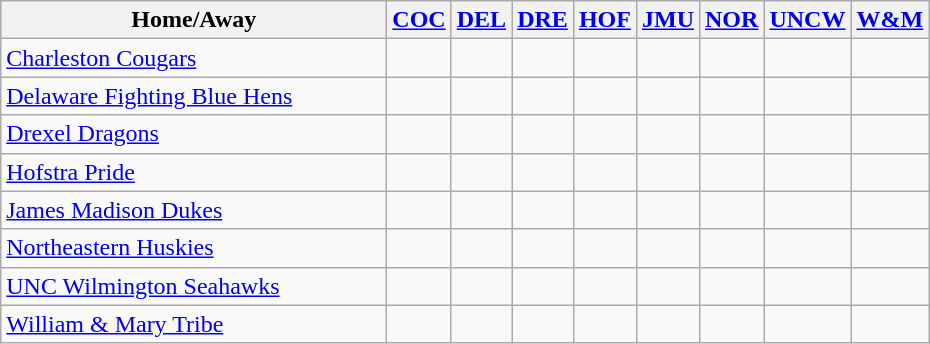<table class="wikitable" style="text-align: center">
<tr>
<th width="250">Home/Away</th>
<th width="30"><a href='#'>COC</a></th>
<th width="30"><a href='#'>DEL</a></th>
<th width="30"><a href='#'>DRE</a></th>
<th width="30"><a href='#'>HOF</a></th>
<th width="30"><a href='#'>JMU</a></th>
<th width="30"><a href='#'>NOR</a></th>
<th width="30"><a href='#'>UNCW</a></th>
<th width="30"><a href='#'>W&M</a></th>
</tr>
<tr>
<td align=left><a href='#'>Charleston Cougars</a></td>
<td></td>
<td></td>
<td></td>
<td></td>
<td></td>
<td></td>
<td></td>
<td></td>
</tr>
<tr>
<td align=left><a href='#'>Delaware Fighting Blue Hens</a></td>
<td></td>
<td></td>
<td></td>
<td></td>
<td></td>
<td></td>
<td></td>
<td></td>
</tr>
<tr>
<td align=left><a href='#'>Drexel Dragons</a></td>
<td></td>
<td></td>
<td></td>
<td></td>
<td></td>
<td></td>
<td></td>
<td></td>
</tr>
<tr>
<td align=left><a href='#'>Hofstra Pride</a></td>
<td></td>
<td></td>
<td></td>
<td></td>
<td></td>
<td></td>
<td></td>
<td></td>
</tr>
<tr>
<td align=left><a href='#'>James Madison Dukes</a></td>
<td></td>
<td></td>
<td></td>
<td></td>
<td></td>
<td></td>
<td></td>
<td></td>
</tr>
<tr>
<td align=left><a href='#'>Northeastern Huskies</a></td>
<td></td>
<td></td>
<td></td>
<td></td>
<td></td>
<td></td>
<td></td>
<td></td>
</tr>
<tr>
<td align=left><a href='#'>UNC Wilmington Seahawks</a></td>
<td></td>
<td></td>
<td></td>
<td></td>
<td></td>
<td></td>
<td></td>
<td></td>
</tr>
<tr>
<td align=left><a href='#'>William & Mary Tribe</a></td>
<td></td>
<td></td>
<td></td>
<td></td>
<td></td>
<td></td>
<td></td>
<td></td>
</tr>
</table>
